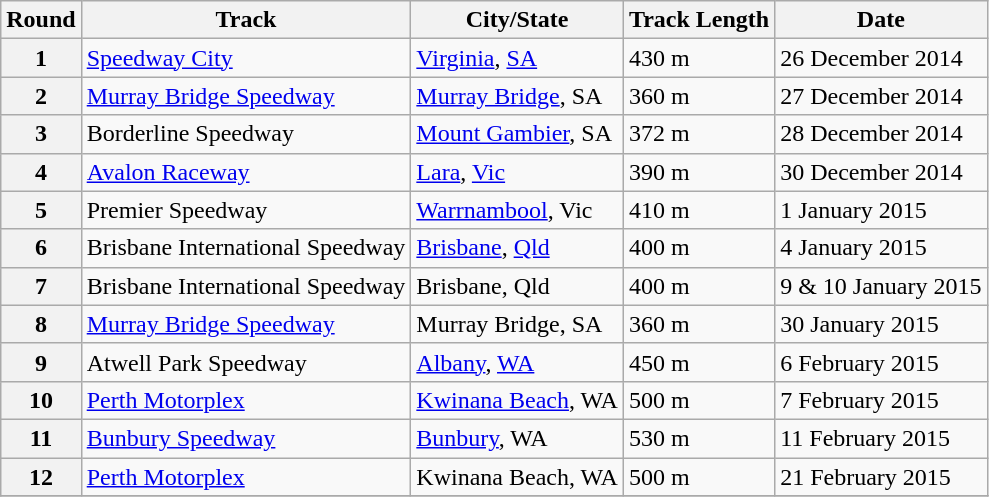<table class="wikitable" style="font-size:100%;">
<tr>
<th>Round</th>
<th>Track</th>
<th>City/State</th>
<th>Track Length</th>
<th>Date</th>
</tr>
<tr>
<th>1</th>
<td><a href='#'>Speedway City</a></td>
<td><a href='#'>Virginia</a>, <a href='#'>SA</a></td>
<td>430 m</td>
<td>26 December 2014</td>
</tr>
<tr>
<th>2</th>
<td><a href='#'>Murray Bridge Speedway</a></td>
<td><a href='#'>Murray Bridge</a>, SA</td>
<td>360 m</td>
<td>27 December 2014</td>
</tr>
<tr>
<th>3</th>
<td>Borderline Speedway</td>
<td><a href='#'>Mount Gambier</a>, SA</td>
<td>372 m</td>
<td>28 December 2014</td>
</tr>
<tr>
<th>4</th>
<td><a href='#'>Avalon Raceway</a></td>
<td><a href='#'>Lara</a>, <a href='#'>Vic</a></td>
<td>390 m</td>
<td>30 December 2014</td>
</tr>
<tr>
<th>5</th>
<td>Premier Speedway</td>
<td><a href='#'>Warrnambool</a>, Vic</td>
<td>410 m</td>
<td>1 January 2015</td>
</tr>
<tr>
<th>6</th>
<td>Brisbane International Speedway</td>
<td><a href='#'>Brisbane</a>, <a href='#'>Qld</a></td>
<td>400 m</td>
<td>4 January 2015</td>
</tr>
<tr>
<th>7</th>
<td>Brisbane International Speedway</td>
<td>Brisbane, Qld</td>
<td>400 m</td>
<td>9 & 10 January 2015</td>
</tr>
<tr>
<th>8</th>
<td><a href='#'>Murray Bridge Speedway</a></td>
<td>Murray Bridge, SA</td>
<td>360 m</td>
<td>30 January 2015</td>
</tr>
<tr>
<th>9</th>
<td>Atwell Park Speedway</td>
<td><a href='#'>Albany</a>, <a href='#'>WA</a></td>
<td>450 m</td>
<td>6 February 2015</td>
</tr>
<tr>
<th>10</th>
<td><a href='#'>Perth Motorplex</a></td>
<td><a href='#'>Kwinana Beach</a>, WA</td>
<td>500 m</td>
<td>7 February 2015</td>
</tr>
<tr>
<th>11</th>
<td><a href='#'>Bunbury Speedway</a></td>
<td><a href='#'>Bunbury</a>, WA</td>
<td>530 m</td>
<td>11 February 2015</td>
</tr>
<tr>
<th>12</th>
<td><a href='#'>Perth Motorplex</a></td>
<td>Kwinana Beach, WA</td>
<td>500 m</td>
<td>21 February 2015</td>
</tr>
<tr>
</tr>
</table>
